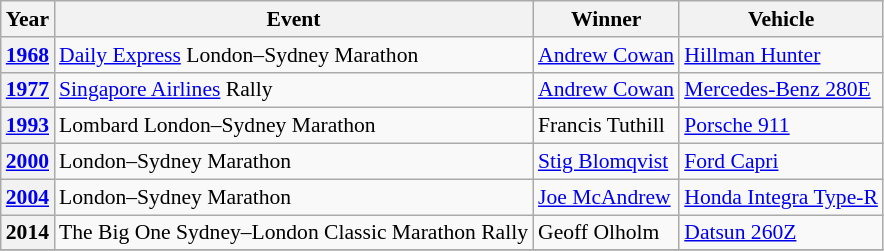<table class="wikitable" style="font-size:90%;">
<tr>
<th>Year</th>
<th>Event</th>
<th>Winner</th>
<th>Vehicle</th>
</tr>
<tr>
<th><a href='#'>1968</a></th>
<td><a href='#'>Daily Express</a> London–Sydney Marathon</td>
<td> <a href='#'>Andrew Cowan</a></td>
<td><a href='#'>Hillman Hunter</a></td>
</tr>
<tr>
<th><a href='#'>1977</a></th>
<td><a href='#'>Singapore Airlines</a> Rally</td>
<td> <a href='#'>Andrew Cowan</a></td>
<td><a href='#'>Mercedes-Benz 280E</a></td>
</tr>
<tr>
<th><a href='#'>1993</a></th>
<td>Lombard London–Sydney Marathon</td>
<td> Francis Tuthill</td>
<td><a href='#'>Porsche 911</a></td>
</tr>
<tr>
<th><a href='#'>2000</a></th>
<td>London–Sydney Marathon</td>
<td> <a href='#'>Stig Blomqvist</a></td>
<td><a href='#'>Ford Capri</a></td>
</tr>
<tr>
<th><a href='#'>2004</a></th>
<td>London–Sydney Marathon</td>
<td> <a href='#'>Joe McAndrew</a></td>
<td><a href='#'>Honda Integra Type-R</a></td>
</tr>
<tr>
<th>2014</th>
<td>The Big One Sydney–London Classic Marathon Rally</td>
<td> Geoff Olholm</td>
<td><a href='#'>Datsun 260Z</a></td>
</tr>
<tr>
</tr>
</table>
